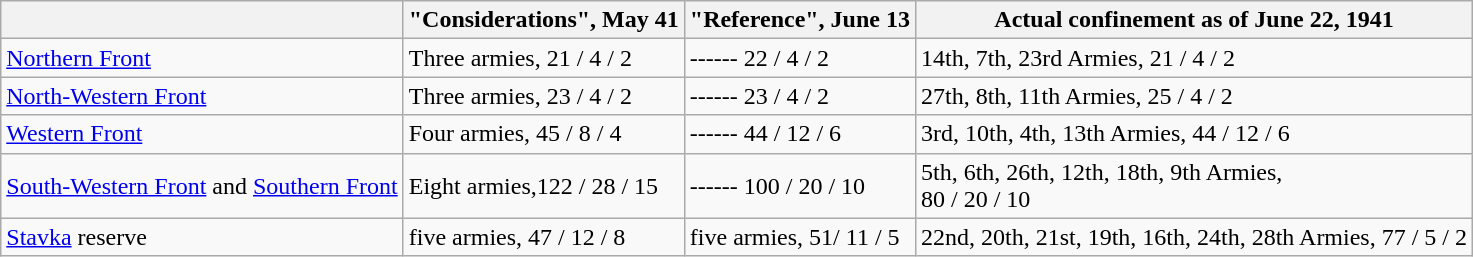<table class="wikitable">
<tr>
<th></th>
<th>"Considerations", May 41</th>
<th>"Reference", June 13</th>
<th>Actual confinement as of June 22, 1941</th>
</tr>
<tr>
<td><a href='#'>Northern Front</a></td>
<td>Three armies, 21 / 4 / 2</td>
<td>------   22 / 4 / 2</td>
<td>14th, 7th, 23rd Armies, 21 / 4 / 2</td>
</tr>
<tr>
<td><a href='#'>North-Western Front</a></td>
<td>Three armies, 23 / 4 / 2</td>
<td>------   23 / 4 / 2</td>
<td>27th, 8th, 11th Armies, 25 / 4 / 2</td>
</tr>
<tr>
<td><a href='#'>Western Front</a></td>
<td>Four armies, 45 / 8 / 4</td>
<td>------   44 / 12 / 6</td>
<td>3rd, 10th, 4th, 13th Armies, 44 / 12 / 6</td>
</tr>
<tr>
<td><a href='#'>South-Western Front</a> and <a href='#'>Southern Front</a></td>
<td>Eight armies,122 / 28 / 15</td>
<td>------ 100 / 20 / 10</td>
<td>5th, 6th, 26th, 12th, 18th, 9th Armies,<br>80 / 20 / 10</td>
</tr>
<tr>
<td><a href='#'>Stavka</a> reserve</td>
<td>five armies, 47 / 12 / 8</td>
<td>five armies, 51/ 11 / 5</td>
<td>22nd, 20th, 21st, 19th, 16th, 24th, 28th Armies, 77 / 5 / 2</td>
</tr>
</table>
